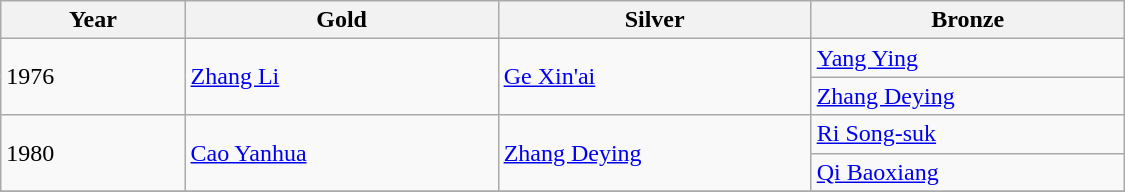<table class="wikitable" style="text-align: left; width: 750px;">
<tr>
<th width="100">Year</th>
<th width="175">Gold</th>
<th width="175">Silver</th>
<th width="175">Bronze</th>
</tr>
<tr>
<td rowspan=2>1976</td>
<td rowspan=2> <a href='#'>Zhang Li</a></td>
<td rowspan=2> <a href='#'>Ge Xin'ai</a></td>
<td> <a href='#'>Yang Ying</a></td>
</tr>
<tr>
<td> <a href='#'>Zhang Deying</a></td>
</tr>
<tr>
<td rowspan=2>1980</td>
<td rowspan=2> <a href='#'>Cao Yanhua</a></td>
<td rowspan=2> <a href='#'>Zhang Deying</a></td>
<td> <a href='#'>Ri Song-suk</a></td>
</tr>
<tr>
<td> <a href='#'>Qi Baoxiang</a></td>
</tr>
<tr>
</tr>
</table>
